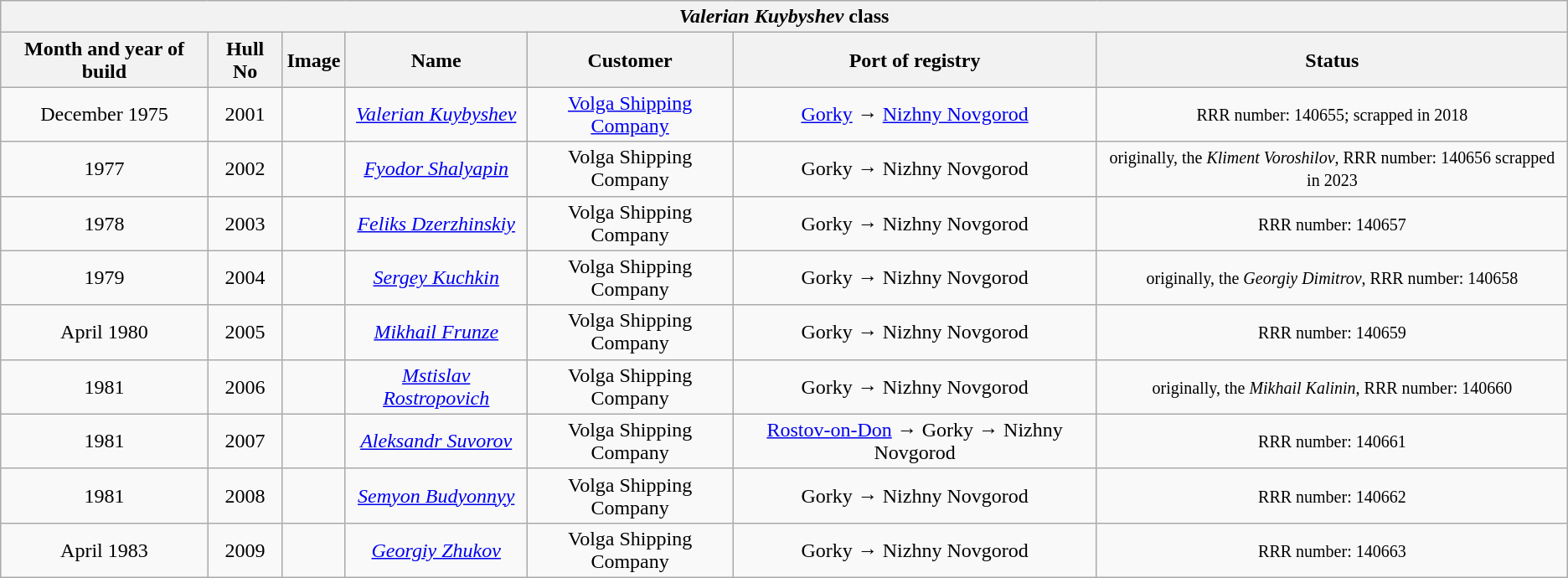<table class="wikitable" style="text-align:center">
<tr>
<th colspan="7" style="text-align:center"><em>Valerian Kuybyshev</em> class</th>
</tr>
<tr>
<th>Month and year of build</th>
<th>Hull No</th>
<th>Image</th>
<th>Name</th>
<th>Customer</th>
<th>Port of registry</th>
<th>Status</th>
</tr>
<tr>
<td>December 1975</td>
<td>2001</td>
<td></td>
<td><em><a href='#'>Valerian Kuybyshev</a></em></td>
<td><a href='#'>Volga Shipping Company</a></td>
<td><a href='#'>Gorky</a> → <a href='#'>Nizhny Novgorod</a></td>
<td><small>RRR number: 140655; scrapped in 2018</small></td>
</tr>
<tr>
<td>1977</td>
<td>2002</td>
<td></td>
<td><em><a href='#'>Fyodor Shalyapin</a></em></td>
<td>Volga Shipping Company</td>
<td>Gorky → Nizhny Novgorod</td>
<td><small> originally, the <em>Kliment Voroshilov</em>, RRR number: 140656 scrapped in 2023</small></td>
</tr>
<tr>
<td>1978</td>
<td>2003</td>
<td></td>
<td><em><a href='#'>Feliks Dzerzhinskiy</a></em></td>
<td>Volga Shipping Company</td>
<td>Gorky → Nizhny Novgorod</td>
<td><small>RRR number: 140657</small></td>
</tr>
<tr>
<td>1979</td>
<td>2004</td>
<td></td>
<td><em><a href='#'>Sergey Kuchkin</a></em></td>
<td>Volga Shipping Company</td>
<td>Gorky → Nizhny Novgorod</td>
<td><small> originally, the <em>Georgiy Dimitrov</em>, RRR number: 140658</small></td>
</tr>
<tr>
<td>April 1980</td>
<td>2005</td>
<td></td>
<td><em><a href='#'>Mikhail Frunze</a></em></td>
<td>Volga Shipping Company</td>
<td>Gorky → Nizhny Novgorod</td>
<td><small>RRR number: 140659</small></td>
</tr>
<tr>
<td>1981</td>
<td>2006</td>
<td></td>
<td><em><a href='#'>Mstislav Rostropovich</a></em></td>
<td>Volga Shipping Company</td>
<td>Gorky → Nizhny Novgorod</td>
<td><small> originally, the <em>Mikhail Kalinin</em>, RRR number: 140660</small></td>
</tr>
<tr>
<td>1981</td>
<td>2007</td>
<td></td>
<td><em><a href='#'>Aleksandr Suvorov</a></em></td>
<td>Volga Shipping Company</td>
<td><a href='#'>Rostov-on-Don</a> → Gorky → Nizhny Novgorod</td>
<td><small>RRR number: 140661</small></td>
</tr>
<tr>
<td>1981</td>
<td>2008</td>
<td></td>
<td><em><a href='#'>Semyon Budyonnyy</a></em></td>
<td>Volga Shipping Company</td>
<td>Gorky → Nizhny Novgorod</td>
<td><small>RRR number: 140662</small></td>
</tr>
<tr>
<td>April 1983</td>
<td>2009</td>
<td></td>
<td><em><a href='#'>Georgiy Zhukov</a></em></td>
<td>Volga Shipping Company</td>
<td>Gorky → Nizhny Novgorod</td>
<td><small>RRR number: 140663</small></td>
</tr>
</table>
